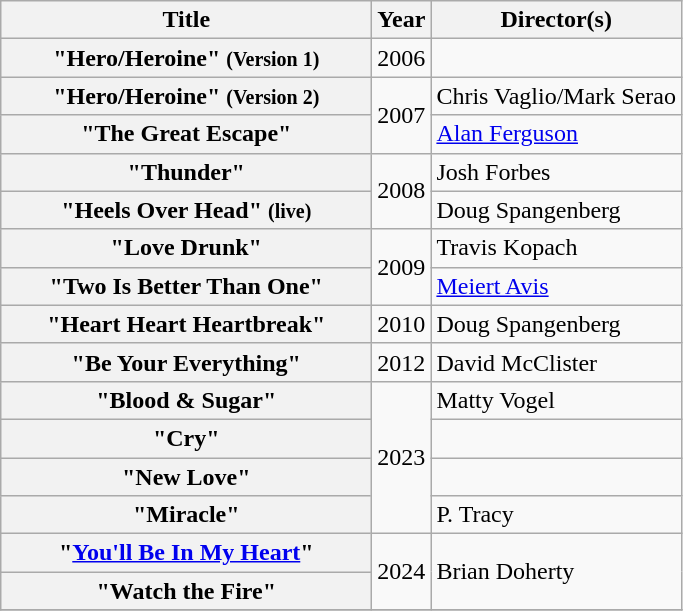<table class="wikitable plainrowheaders">
<tr>
<th scope="col" style="width:15em;">Title</th>
<th scope="col">Year</th>
<th scope="col">Director(s)</th>
</tr>
<tr>
<th scope="row">"Hero/Heroine" <small>(Version 1)</small></th>
<td>2006</td>
<td></td>
</tr>
<tr>
<th scope="row">"Hero/Heroine" <small>(Version 2)</small></th>
<td rowspan="2">2007</td>
<td>Chris Vaglio/Mark Serao</td>
</tr>
<tr>
<th scope="row">"The Great Escape"</th>
<td><a href='#'>Alan Ferguson</a></td>
</tr>
<tr>
<th scope="row">"Thunder"</th>
<td rowspan="2">2008</td>
<td>Josh Forbes</td>
</tr>
<tr>
<th scope="row">"Heels Over Head" <small>(live)</small></th>
<td>Doug Spangenberg</td>
</tr>
<tr>
<th scope="row">"Love Drunk"</th>
<td rowspan="2">2009</td>
<td>Travis Kopach</td>
</tr>
<tr>
<th scope="row">"Two Is Better Than One"</th>
<td><a href='#'>Meiert Avis</a></td>
</tr>
<tr>
<th scope="row">"Heart Heart Heartbreak"</th>
<td>2010</td>
<td>Doug Spangenberg</td>
</tr>
<tr>
<th scope="row">"Be Your Everything"</th>
<td>2012</td>
<td>David McClister</td>
</tr>
<tr>
<th scope="row">"Blood & Sugar"</th>
<td rowspan="4">2023</td>
<td>Matty Vogel</td>
</tr>
<tr>
<th scope="row">"Cry"</th>
<td></td>
</tr>
<tr>
<th scope="row">"New Love"</th>
<td></td>
</tr>
<tr>
<th scope="row">"Miracle"</th>
<td>P. Tracy</td>
</tr>
<tr>
<th scope="row">"<a href='#'>You'll Be In My Heart</a>"</th>
<td rowspan="2">2024</td>
<td rowspan="2">Brian Doherty</td>
</tr>
<tr>
<th scope="row">"Watch the Fire"</th>
</tr>
<tr>
</tr>
</table>
